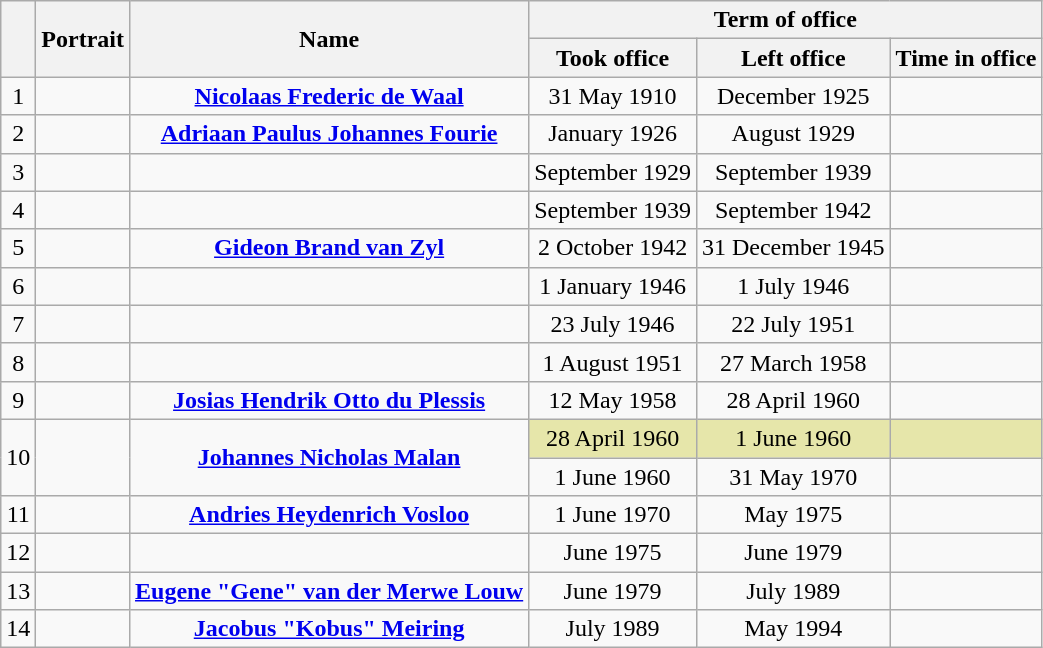<table class="wikitable" style="text-align:center">
<tr>
<th rowspan=2></th>
<th rowspan=2>Portrait</th>
<th rowspan=2>Name<br></th>
<th colspan=3>Term of office</th>
</tr>
<tr>
<th>Took office</th>
<th>Left office</th>
<th>Time in office</th>
</tr>
<tr>
<td>1</td>
<td></td>
<td><strong><a href='#'>Nicolaas Frederic de Waal</a></strong><br></td>
<td>31 May 1910</td>
<td>December 1925</td>
<td></td>
</tr>
<tr>
<td>2</td>
<td></td>
<td><strong><a href='#'>Adriaan Paulus Johannes Fourie</a></strong><br></td>
<td>January 1926</td>
<td>August 1929</td>
<td></td>
</tr>
<tr>
<td>3</td>
<td></td>
<td><strong></strong><br></td>
<td>September 1929</td>
<td>September 1939</td>
<td></td>
</tr>
<tr>
<td>4</td>
<td></td>
<td><strong></strong><br></td>
<td>September 1939</td>
<td>September 1942</td>
<td></td>
</tr>
<tr>
<td>5</td>
<td></td>
<td><strong><a href='#'>Gideon Brand van Zyl</a></strong><br></td>
<td>2 October 1942</td>
<td>31 December 1945</td>
<td></td>
</tr>
<tr>
<td>6</td>
<td></td>
<td><strong></strong><br></td>
<td>1 January 1946</td>
<td>1 July 1946</td>
<td></td>
</tr>
<tr>
<td>7</td>
<td></td>
<td><strong></strong><br></td>
<td>23 July 1946</td>
<td>22 July 1951</td>
<td></td>
</tr>
<tr>
<td>8</td>
<td></td>
<td><strong></strong><br></td>
<td>1 August 1951</td>
<td>27 March 1958</td>
<td></td>
</tr>
<tr>
<td>9</td>
<td></td>
<td><strong><a href='#'>Josias Hendrik Otto du Plessis</a></strong><br></td>
<td>12 May 1958</td>
<td>28 April 1960</td>
<td></td>
</tr>
<tr>
<td rowspan=2>10</td>
<td rowspan=2></td>
<td rowspan=2><strong><a href='#'>Johannes Nicholas Malan</a></strong><br></td>
<td style="background:#e6e6aa;">28 April 1960</td>
<td style="background:#e6e6aa;">1 June 1960</td>
<td style="background:#e6e6aa;"></td>
</tr>
<tr>
<td>1 June 1960</td>
<td>31 May 1970</td>
<td></td>
</tr>
<tr>
<td>11</td>
<td></td>
<td><strong><a href='#'>Andries Heydenrich Vosloo</a></strong><br></td>
<td>1 June 1970</td>
<td>May 1975</td>
<td></td>
</tr>
<tr>
<td>12</td>
<td></td>
<td><strong></strong><br></td>
<td>June 1975</td>
<td>June 1979</td>
<td></td>
</tr>
<tr>
<td>13</td>
<td></td>
<td><strong><a href='#'>Eugene "Gene" van der Merwe Louw</a></strong><br></td>
<td>June 1979</td>
<td>July 1989</td>
<td></td>
</tr>
<tr>
<td>14</td>
<td></td>
<td><strong><a href='#'>Jacobus "Kobus" Meiring</a></strong><br></td>
<td>July 1989</td>
<td>May 1994</td>
<td></td>
</tr>
</table>
